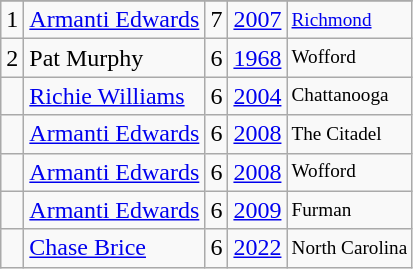<table class="wikitable">
<tr>
</tr>
<tr>
<td>1</td>
<td><a href='#'>Armanti Edwards</a></td>
<td><abbr>7</abbr></td>
<td><a href='#'>2007</a></td>
<td style="font-size:80%;"><a href='#'>Richmond</a></td>
</tr>
<tr>
<td>2</td>
<td>Pat Murphy</td>
<td><abbr>6</abbr></td>
<td><a href='#'>1968</a></td>
<td style="font-size:80%;">Wofford</td>
</tr>
<tr>
<td></td>
<td><a href='#'>Richie Williams</a></td>
<td><abbr>6</abbr></td>
<td><a href='#'>2004</a></td>
<td style="font-size:80%;">Chattanooga</td>
</tr>
<tr>
<td></td>
<td><a href='#'>Armanti Edwards</a></td>
<td><abbr>6</abbr></td>
<td><a href='#'>2008</a></td>
<td style="font-size:80%;">The Citadel</td>
</tr>
<tr>
<td></td>
<td><a href='#'>Armanti Edwards</a></td>
<td><abbr>6</abbr></td>
<td><a href='#'>2008</a></td>
<td style="font-size:80%;">Wofford</td>
</tr>
<tr>
<td></td>
<td><a href='#'>Armanti Edwards</a></td>
<td><abbr>6</abbr></td>
<td><a href='#'>2009</a></td>
<td style="font-size:80%;">Furman</td>
</tr>
<tr>
<td></td>
<td><a href='#'>Chase Brice</a></td>
<td><abbr>6</abbr></td>
<td><a href='#'>2022</a></td>
<td style="font-size:80%;">North Carolina</td>
</tr>
</table>
